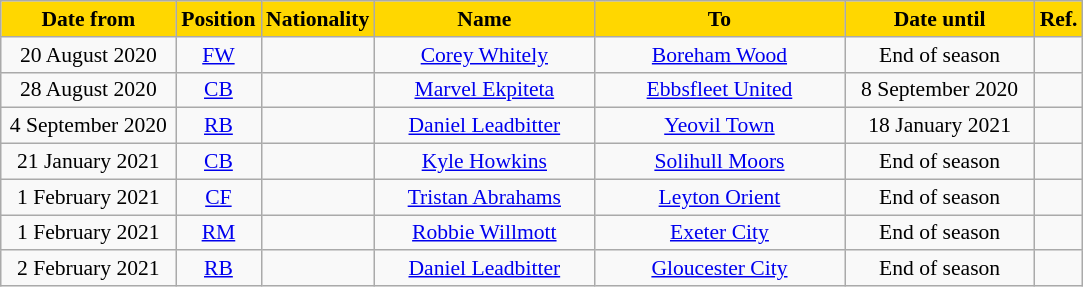<table class="wikitable"  style="text-align:center; font-size:90%; ">
<tr>
<th style="background:#FFD700; color:black; width:110px;">Date from</th>
<th style="background:#FFD700; color:black; width:50px;">Position</th>
<th style="background:#FFD700; color:black; width:50px;">Nationality</th>
<th style="background:#FFD700; color:black; width:140px;">Name</th>
<th style="background:#FFD700; color:black; width:160px;">To</th>
<th style="background:#FFD700; color:black; width:120px;">Date until</th>
<th style="background:#FFD700; color:black; width:25px;">Ref.</th>
</tr>
<tr>
<td>20 August 2020</td>
<td><a href='#'>FW</a></td>
<td></td>
<td><a href='#'>Corey Whitely</a></td>
<td> <a href='#'>Boreham Wood</a></td>
<td>End of season</td>
<td></td>
</tr>
<tr>
<td>28 August 2020</td>
<td><a href='#'>CB</a></td>
<td></td>
<td><a href='#'>Marvel Ekpiteta</a></td>
<td> <a href='#'>Ebbsfleet United</a></td>
<td>8 September 2020</td>
<td></td>
</tr>
<tr>
<td>4 September 2020</td>
<td><a href='#'>RB</a></td>
<td></td>
<td><a href='#'>Daniel Leadbitter</a></td>
<td> <a href='#'>Yeovil Town</a></td>
<td>18 January 2021</td>
<td></td>
</tr>
<tr>
<td>21 January 2021</td>
<td><a href='#'>CB</a></td>
<td></td>
<td><a href='#'>Kyle Howkins</a></td>
<td> <a href='#'>Solihull Moors</a></td>
<td>End of season</td>
<td></td>
</tr>
<tr>
<td>1 February 2021</td>
<td><a href='#'>CF</a></td>
<td></td>
<td><a href='#'>Tristan Abrahams</a></td>
<td> <a href='#'>Leyton Orient</a></td>
<td>End of season</td>
<td></td>
</tr>
<tr>
<td>1 February 2021</td>
<td><a href='#'>RM</a></td>
<td></td>
<td><a href='#'>Robbie Willmott</a></td>
<td> <a href='#'>Exeter City</a></td>
<td>End of season</td>
<td></td>
</tr>
<tr>
<td>2 February 2021</td>
<td><a href='#'>RB</a></td>
<td></td>
<td><a href='#'>Daniel Leadbitter</a></td>
<td> <a href='#'>Gloucester City</a></td>
<td>End of season</td>
<td></td>
</tr>
</table>
